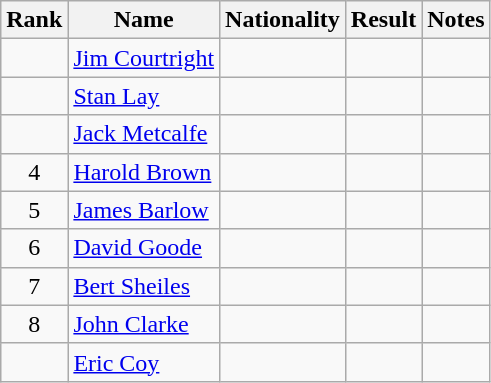<table class="wikitable sortable" style=" text-align:center">
<tr>
<th>Rank</th>
<th>Name</th>
<th>Nationality</th>
<th>Result</th>
<th>Notes</th>
</tr>
<tr>
<td></td>
<td align=left><a href='#'>Jim Courtright</a></td>
<td align=left></td>
<td></td>
<td></td>
</tr>
<tr>
<td></td>
<td align=left><a href='#'>Stan Lay</a></td>
<td align=left></td>
<td></td>
<td></td>
</tr>
<tr>
<td></td>
<td align=left><a href='#'>Jack Metcalfe</a></td>
<td align=left></td>
<td></td>
<td></td>
</tr>
<tr>
<td>4</td>
<td align=left><a href='#'>Harold Brown</a></td>
<td align=left></td>
<td></td>
<td></td>
</tr>
<tr>
<td>5</td>
<td align=left><a href='#'>James Barlow</a></td>
<td align=left></td>
<td></td>
<td></td>
</tr>
<tr>
<td>6</td>
<td align=left><a href='#'>David Goode</a></td>
<td align=left></td>
<td></td>
<td></td>
</tr>
<tr>
<td>7</td>
<td align=left><a href='#'>Bert Sheiles</a></td>
<td align=left></td>
<td></td>
<td></td>
</tr>
<tr>
<td>8</td>
<td align=left><a href='#'>John Clarke</a></td>
<td align=left></td>
<td></td>
<td></td>
</tr>
<tr>
<td></td>
<td align=left><a href='#'>Eric Coy</a></td>
<td align=left></td>
<td></td>
<td></td>
</tr>
</table>
